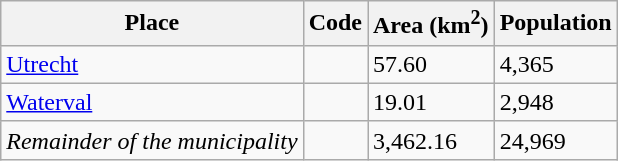<table class="wikitable sortable">
<tr>
<th>Place</th>
<th>Code</th>
<th>Area (km<sup>2</sup>)</th>
<th>Population</th>
</tr>
<tr>
<td><a href='#'>Utrecht</a></td>
<td></td>
<td>57.60</td>
<td>4,365</td>
</tr>
<tr>
<td><a href='#'>Waterval</a></td>
<td></td>
<td>19.01</td>
<td>2,948</td>
</tr>
<tr>
<td><em>Remainder of the municipality</em></td>
<td></td>
<td>3,462.16</td>
<td>24,969</td>
</tr>
</table>
